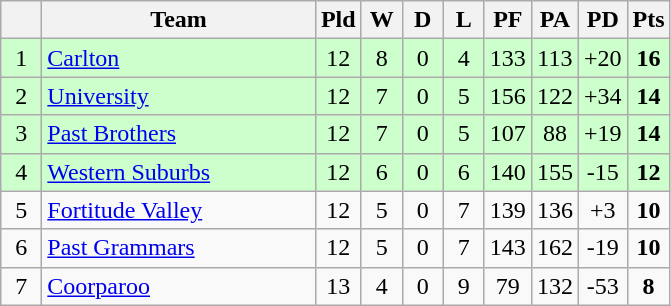<table class="wikitable" style="text-align:center;">
<tr>
<th width="20"></th>
<th width="175">Team</th>
<th width="20">Pld</th>
<th width="20">W</th>
<th width="20">D</th>
<th width="20">L</th>
<th width="20">PF</th>
<th width="20">PA</th>
<th width="20">PD</th>
<th width="20">Pts</th>
</tr>
<tr style="background: #ccffcc;">
<td>1</td>
<td style="text-align:left;"> <a href='#'>Carlton</a></td>
<td>12</td>
<td>8</td>
<td>0</td>
<td>4</td>
<td>133</td>
<td>113</td>
<td>+20</td>
<td><strong>16</strong></td>
</tr>
<tr style="background: #ccffcc;">
<td>2</td>
<td style="text-align:left;"> <a href='#'>University</a></td>
<td>12</td>
<td>7</td>
<td>0</td>
<td>5</td>
<td>156</td>
<td>122</td>
<td>+34</td>
<td><strong>14</strong></td>
</tr>
<tr style="background: #ccffcc;">
<td>3</td>
<td style="text-align:left;"> <a href='#'>Past Brothers</a></td>
<td>12</td>
<td>7</td>
<td>0</td>
<td>5</td>
<td>107</td>
<td>88</td>
<td>+19</td>
<td><strong>14</strong></td>
</tr>
<tr style="background: #ccffcc;">
<td>4</td>
<td style="text-align:left;"> <a href='#'>Western Suburbs</a></td>
<td>12</td>
<td>6</td>
<td>0</td>
<td>6</td>
<td>140</td>
<td>155</td>
<td>-15</td>
<td><strong>12</strong></td>
</tr>
<tr>
<td>5</td>
<td style="text-align:left;"> <a href='#'>Fortitude Valley</a></td>
<td>12</td>
<td>5</td>
<td>0</td>
<td>7</td>
<td>139</td>
<td>136</td>
<td>+3</td>
<td><strong>10</strong></td>
</tr>
<tr>
<td>6</td>
<td style="text-align:left;"> <a href='#'>Past Grammars</a></td>
<td>12</td>
<td>5</td>
<td>0</td>
<td>7</td>
<td>143</td>
<td>162</td>
<td>-19</td>
<td><strong>10</strong></td>
</tr>
<tr>
<td>7</td>
<td style="text-align:left;"> <a href='#'>Coorparoo</a></td>
<td>13</td>
<td>4</td>
<td>0</td>
<td>9</td>
<td>79</td>
<td>132</td>
<td>-53</td>
<td><strong>8</strong></td>
</tr>
</table>
